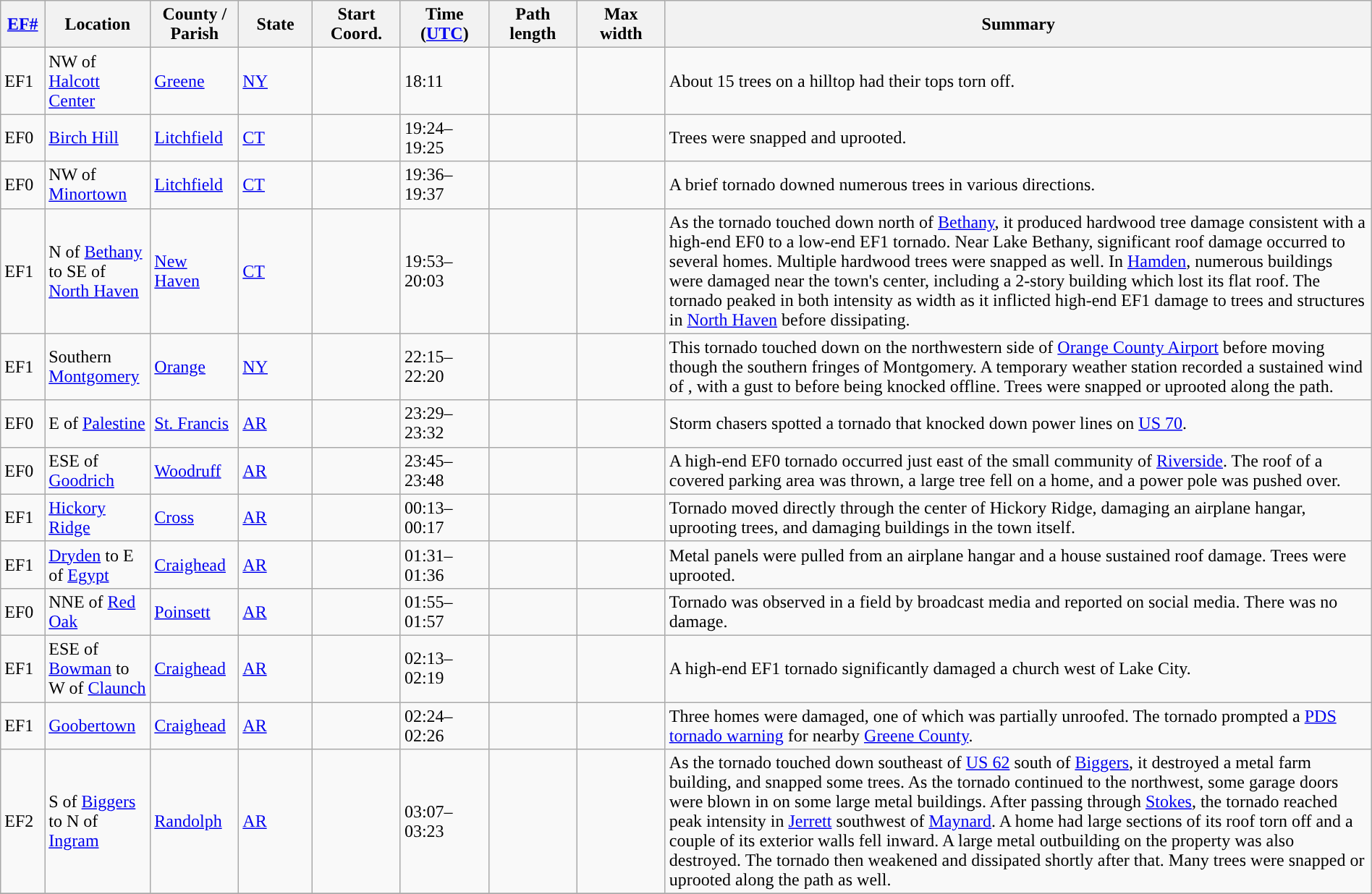<table class="wikitable sortable" style="width:100%;">
<tr>
<th scope="col"  style="width:3%; text-align:center;"><a href='#'>EF#</a></th>
<th scope="col"  style="width:7%; text-align:center;" class="unsortable">Location</th>
<th scope="col"  style="width:6%; text-align:center;" class="unsortable">County / Parish</th>
<th scope="col"  style="width:5%; text-align:center;">State</th>
<th scope="col"  style="width:6%; text-align:center;">Start Coord.</th>
<th scope="col"  style="width:6%; text-align:center;">Time (<a href='#'>UTC</a>)</th>
<th scope="col"  style="width:6%; text-align:center;">Path length</th>
<th scope="col"  style="width:6%; text-align:center;">Max width</th>
<th scope="col" class="unsortable" style="width:48%; text-align:center;">Summary</th>
</tr>
<tr>
<td>EF1</td>
<td>NW of <a href='#'>Halcott Center</a></td>
<td><a href='#'>Greene</a></td>
<td><a href='#'>NY</a></td>
<td></td>
<td>18:11</td>
<td></td>
<td></td>
<td>About 15 trees on a hilltop had their tops torn off.</td>
</tr>
<tr>
<td>EF0</td>
<td><a href='#'>Birch Hill</a></td>
<td><a href='#'>Litchfield</a></td>
<td><a href='#'>CT</a></td>
<td></td>
<td>19:24–19:25</td>
<td></td>
<td></td>
<td>Trees were snapped and uprooted.</td>
</tr>
<tr>
<td>EF0</td>
<td>NW of <a href='#'>Minortown</a></td>
<td><a href='#'>Litchfield</a></td>
<td><a href='#'>CT</a></td>
<td></td>
<td>19:36–19:37</td>
<td></td>
<td></td>
<td>A brief tornado downed numerous trees in various directions.</td>
</tr>
<tr>
<td>EF1</td>
<td>N of <a href='#'>Bethany</a> to SE of <a href='#'>North Haven</a></td>
<td><a href='#'>New Haven</a></td>
<td><a href='#'>CT</a></td>
<td></td>
<td>19:53–20:03</td>
<td></td>
<td></td>
<td>As the tornado touched down north of <a href='#'>Bethany</a>, it produced hardwood tree damage consistent with a high-end EF0 to a low-end EF1 tornado. Near Lake Bethany, significant roof damage occurred to several homes. Multiple hardwood trees were snapped as well. In <a href='#'>Hamden</a>, numerous buildings were damaged near the town's center, including a 2-story building which lost its flat roof. The tornado peaked in both intensity as width as it inflicted high-end EF1 damage to trees and structures in <a href='#'>North Haven</a> before dissipating.</td>
</tr>
<tr>
<td>EF1</td>
<td>Southern <a href='#'>Montgomery</a></td>
<td><a href='#'>Orange</a></td>
<td><a href='#'>NY</a></td>
<td></td>
<td>22:15–22:20</td>
<td></td>
<td></td>
<td>This tornado touched down on the northwestern side of <a href='#'>Orange County Airport</a> before moving though the southern fringes of Montgomery. A temporary weather station recorded a sustained wind of , with a gust to  before being knocked offline. Trees were snapped or uprooted along the path.</td>
</tr>
<tr>
<td>EF0</td>
<td>E of <a href='#'>Palestine</a></td>
<td><a href='#'>St. Francis</a></td>
<td><a href='#'>AR</a></td>
<td></td>
<td>23:29–23:32</td>
<td></td>
<td></td>
<td>Storm chasers spotted a tornado that knocked down power lines on <a href='#'>US 70</a>.</td>
</tr>
<tr>
<td>EF0</td>
<td>ESE of <a href='#'>Goodrich</a></td>
<td><a href='#'>Woodruff</a></td>
<td><a href='#'>AR</a></td>
<td></td>
<td>23:45–23:48</td>
<td></td>
<td></td>
<td>A high-end EF0 tornado occurred just east of the small community of <a href='#'>Riverside</a>. The roof of a covered parking area was thrown, a large tree fell on a home, and a power pole was pushed over.</td>
</tr>
<tr>
<td>EF1</td>
<td><a href='#'>Hickory Ridge</a></td>
<td><a href='#'>Cross</a></td>
<td><a href='#'>AR</a></td>
<td></td>
<td>00:13–00:17</td>
<td></td>
<td></td>
<td>Tornado moved directly through the center of Hickory Ridge, damaging an airplane hangar, uprooting trees, and damaging buildings in the town itself.</td>
</tr>
<tr>
<td>EF1</td>
<td><a href='#'>Dryden</a> to E of <a href='#'>Egypt</a></td>
<td><a href='#'>Craighead</a></td>
<td><a href='#'>AR</a></td>
<td></td>
<td>01:31–01:36</td>
<td></td>
<td></td>
<td>Metal panels were pulled from an airplane hangar and a house sustained roof damage. Trees were uprooted.</td>
</tr>
<tr>
<td>EF0</td>
<td>NNE of <a href='#'>Red Oak</a></td>
<td><a href='#'>Poinsett</a></td>
<td><a href='#'>AR</a></td>
<td></td>
<td>01:55–01:57</td>
<td></td>
<td></td>
<td>Tornado was observed in a field by broadcast media and reported on social media. There was no damage.</td>
</tr>
<tr>
<td>EF1</td>
<td>ESE of <a href='#'>Bowman</a> to W of <a href='#'>Claunch</a></td>
<td><a href='#'>Craighead</a></td>
<td><a href='#'>AR</a></td>
<td></td>
<td>02:13–02:19</td>
<td></td>
<td></td>
<td>A high-end EF1 tornado significantly damaged a church west of Lake City.</td>
</tr>
<tr>
<td>EF1</td>
<td><a href='#'>Goobertown</a></td>
<td><a href='#'>Craighead</a></td>
<td><a href='#'>AR</a></td>
<td></td>
<td>02:24–02:26</td>
<td></td>
<td></td>
<td>Three homes were damaged, one of which was partially unroofed. The tornado prompted a <a href='#'>PDS</a> <a href='#'>tornado warning</a> for nearby <a href='#'>Greene County</a>.</td>
</tr>
<tr>
<td>EF2</td>
<td>S of <a href='#'>Biggers</a> to N of <a href='#'>Ingram</a></td>
<td><a href='#'>Randolph</a></td>
<td><a href='#'>AR</a></td>
<td></td>
<td>03:07–03:23</td>
<td></td>
<td></td>
<td>As the tornado touched down southeast of <a href='#'>US 62</a> south of <a href='#'>Biggers</a>, it destroyed a metal farm building, and snapped some trees. As the tornado continued to the northwest, some garage doors were blown in on some large metal buildings. After passing through <a href='#'>Stokes</a>, the tornado reached peak intensity in <a href='#'>Jerrett</a> southwest of <a href='#'>Maynard</a>. A home had large sections of its roof torn off and a couple of its exterior walls fell inward. A large metal outbuilding on the property was also destroyed. The tornado then weakened and dissipated shortly after that. Many trees were snapped or uprooted along the path as well.</td>
</tr>
<tr>
</tr>
</table>
